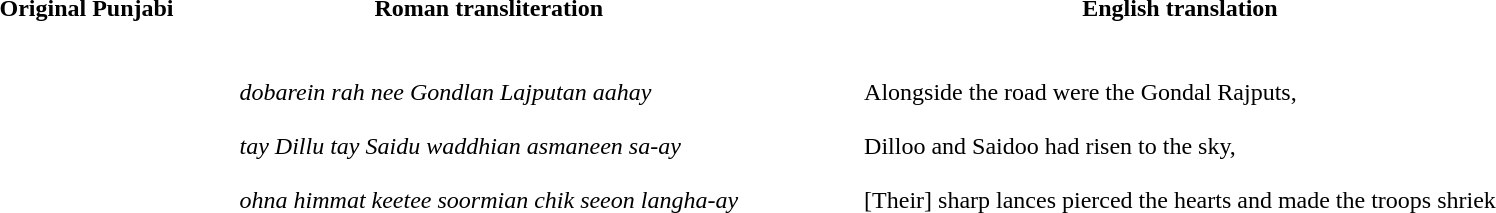<table>
<tr>
<th><strong>Original Punjabi</strong></th>
<th><strong>Roman transliteration</strong></th>
<th><strong>English translation</strong></th>
</tr>
<tr style="vertical-align:top">
<td><br><div>
</div></td>
<td><br><blockquote><span>
<em>dobarein rah nee Gondlan Lajputan aahay</em><br><br><em>tay Dillu tay Saidu waddhian asmaneen sa-ay</em><br><br><em>ohna himmat keetee soormian chik seeon langha-ay</em><br>
</span></blockquote></td>
<td><br><blockquote><span>
Alongside the road were the Gondal Rajputs,<br><br>Dilloo and Saidoo had risen to the sky,<br><br>[Their] sharp lances pierced the hearts and made the troops shriek<br>
</span></blockquote></td>
</tr>
</table>
